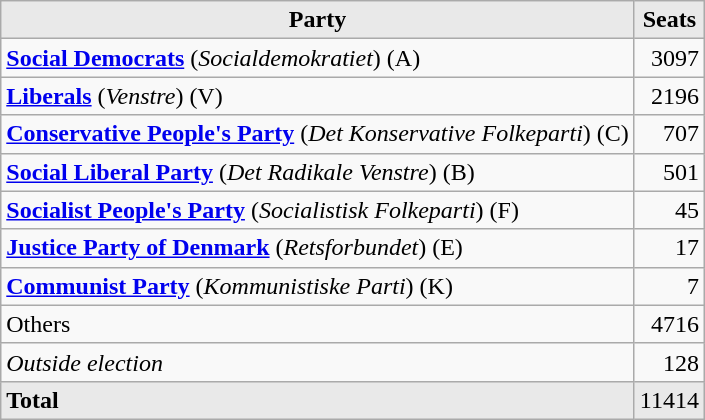<table class="wikitable">
<tr>
<th style="background-color:#E9E9E9">Party</th>
<th style="background-color:#E9E9E9">Seats</th>
</tr>
<tr>
<td><strong><a href='#'>Social Democrats</a></strong> (<em>Socialdemokratiet</em>) (A)</td>
<td align="right">3097</td>
</tr>
<tr>
<td><strong><a href='#'>Liberals</a></strong> (<em>Venstre</em>) (V)</td>
<td align="right">2196</td>
</tr>
<tr>
<td><strong><a href='#'>Conservative People's Party</a></strong> (<em>Det Konservative Folkeparti</em>) (C)</td>
<td align="right">707</td>
</tr>
<tr>
<td><strong><a href='#'>Social Liberal Party</a></strong> (<em>Det Radikale Venstre</em>) (B)</td>
<td align="right">501</td>
</tr>
<tr>
<td><strong><a href='#'>Socialist People's Party</a></strong> (<em>Socialistisk Folkeparti</em>) (F)</td>
<td align="right">45</td>
</tr>
<tr>
<td><strong><a href='#'>Justice Party of Denmark</a></strong> (<em>Retsforbundet</em>) (E)</td>
<td align="right">17</td>
</tr>
<tr>
<td><strong><a href='#'>Communist Party</a></strong> (<em>Kommunistiske Parti</em>) (K)</td>
<td align="right">7</td>
</tr>
<tr>
<td>Others</td>
<td align="right">4716</td>
</tr>
<tr>
<td><em>Outside election</em></td>
<td align="right">128</td>
</tr>
<tr>
<td style="background-color:#E9E9E9"><strong>Total</strong></td>
<td align="right" style="background-color:#E9E9E9">11414</td>
</tr>
</table>
